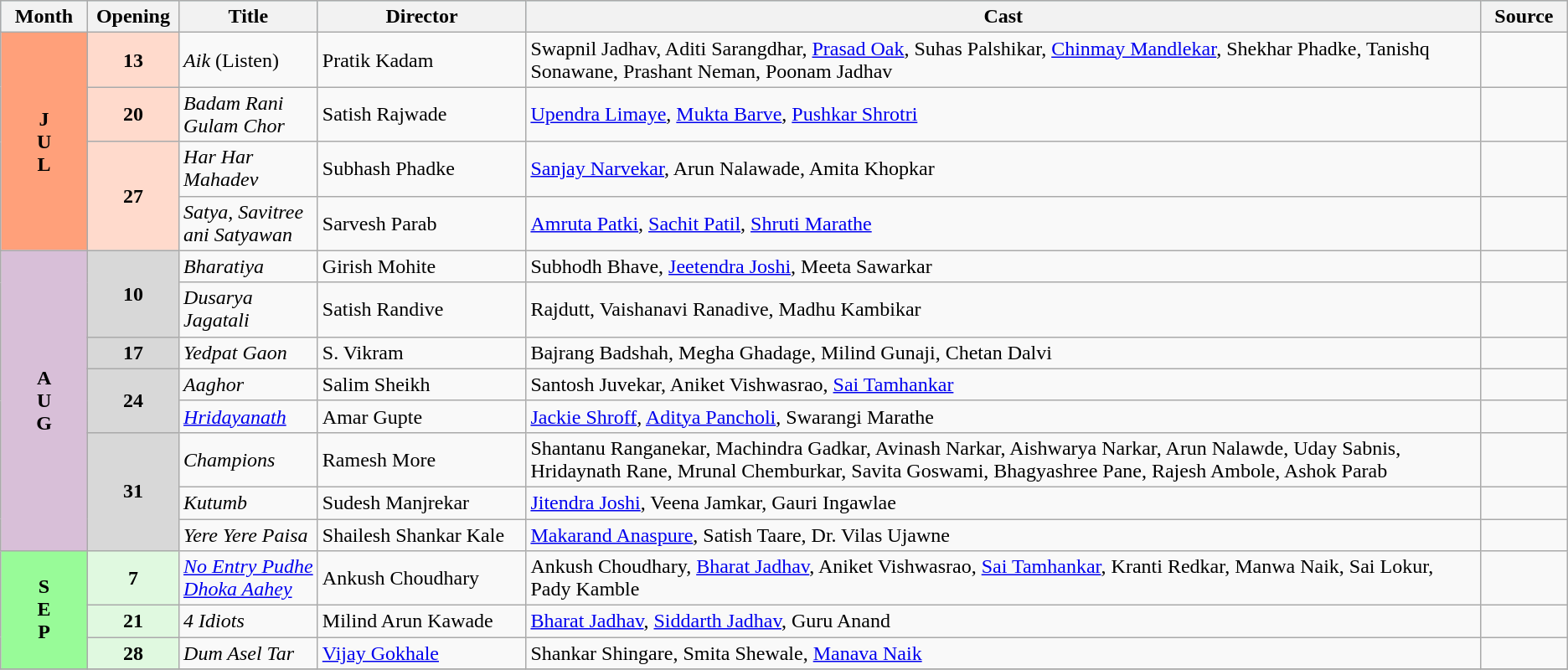<table class="wikitable">
<tr style="background:#b0e0e6; text-align:center;">
<th style="width:5%; colspan="2"><strong>Month</strong></th>
<th style="width:5%;"><strong>Opening</strong></th>
<th style="width:8%;"><strong>Title</strong></th>
<th style="width:12%;"><strong>Director</strong></th>
<th style="width:55%;"><strong>Cast</strong></th>
<th style="width:5%;"><strong>Source</strong></th>
</tr>
<tr>
<td rowspan="4" style="text-align:center; background:#ffa07a;"><strong>J<br>U<br>L</strong></td>
<td rowspan="1" style="text-align:center; background:#ffdacc;"><strong>13</strong></td>
<td><em>Aik</em> (Listen)</td>
<td>Pratik Kadam</td>
<td>Swapnil Jadhav, Aditi Sarangdhar, <a href='#'>Prasad Oak</a>, Suhas Palshikar, <a href='#'>Chinmay Mandlekar</a>, Shekhar Phadke, Tanishq Sonawane, Prashant Neman, Poonam Jadhav</td>
<td></td>
</tr>
<tr>
<td rowspan="1" style="text-align:center; background:#ffdacc;"><strong>20</strong></td>
<td><em>Badam Rani Gulam Chor</em></td>
<td>Satish Rajwade</td>
<td><a href='#'>Upendra Limaye</a>, <a href='#'>Mukta Barve</a>, <a href='#'>Pushkar Shrotri</a></td>
<td></td>
</tr>
<tr>
<td rowspan="2" style="text-align:center; background:#ffdacc;"><strong>27</strong></td>
<td><em>Har Har Mahadev</em></td>
<td>Subhash Phadke</td>
<td><a href='#'>Sanjay Narvekar</a>, Arun Nalawade, Amita Khopkar</td>
<td></td>
</tr>
<tr>
<td><em>Satya, Savitree ani Satyawan</em></td>
<td>Sarvesh Parab</td>
<td><a href='#'>Amruta Patki</a>, <a href='#'>Sachit Patil</a>, <a href='#'>Shruti Marathe</a></td>
<td></td>
</tr>
<tr>
<td rowspan="8" style="text-align:center; background:thistle;"><strong>A<br>U<br>G</strong></td>
<td rowspan="2" style="text-align:center;  background:#d8d8d8;"><strong>10</strong></td>
<td><em>Bharatiya</em></td>
<td>Girish Mohite</td>
<td>Subhodh Bhave, <a href='#'>Jeetendra Joshi</a>, Meeta Sawarkar</td>
<td></td>
</tr>
<tr>
<td><em>Dusarya Jagatali</em></td>
<td>Satish Randive</td>
<td>Rajdutt, Vaishanavi Ranadive, Madhu Kambikar</td>
<td></td>
</tr>
<tr>
<td rowspan="1" style="text-align:center;  background:#d8d8d8;"><strong>17</strong></td>
<td><em>Yedpat Gaon</em></td>
<td>S. Vikram</td>
<td>Bajrang Badshah, Megha Ghadage, Milind Gunaji, Chetan Dalvi</td>
<td></td>
</tr>
<tr>
<td rowspan="2" style="text-align:center;  background:#d8d8d8;"><strong>24</strong></td>
<td><em>Aaghor</em></td>
<td>Salim Sheikh</td>
<td>Santosh Juvekar, Aniket Vishwasrao, <a href='#'>Sai Tamhankar</a></td>
<td></td>
</tr>
<tr>
<td><em><a href='#'>Hridayanath</a></em></td>
<td>Amar Gupte</td>
<td><a href='#'>Jackie Shroff</a>, <a href='#'>Aditya Pancholi</a>, Swarangi Marathe</td>
<td></td>
</tr>
<tr>
<td rowspan="3" style="text-align:center;  background:#d8d8d8;"><strong>31</strong></td>
<td><em>Champions</em></td>
<td>Ramesh More</td>
<td>Shantanu Ranganekar, Machindra Gadkar, Avinash Narkar, Aishwarya Narkar, Arun Nalawde, Uday Sabnis, Hridaynath Rane, Mrunal Chemburkar, Savita Goswami, Bhagyashree Pane, Rajesh Ambole, Ashok Parab</td>
<td></td>
</tr>
<tr>
<td><em>Kutumb</em></td>
<td>Sudesh Manjrekar</td>
<td><a href='#'>Jitendra Joshi</a>, Veena Jamkar, Gauri Ingawlae</td>
<td></td>
</tr>
<tr>
<td><em>Yere Yere Paisa</em></td>
<td>Shailesh Shankar Kale</td>
<td><a href='#'>Makarand Anaspure</a>, Satish Taare, Dr. Vilas Ujawne</td>
<td></td>
</tr>
<tr>
<td rowspan="3" style="text-align:center; background:#98fb98;"><strong>S<br>E<br>P</strong></td>
<td rowspan="1" style="text-align:center;  background:#e0f9e0;"><strong>7</strong></td>
<td><em><a href='#'>No Entry Pudhe Dhoka Aahey</a></em></td>
<td>Ankush Choudhary</td>
<td>Ankush Choudhary, <a href='#'>Bharat Jadhav</a>, Aniket Vishwasrao, <a href='#'>Sai Tamhankar</a>, Kranti Redkar, Manwa Naik, Sai Lokur, Pady Kamble</td>
<td></td>
</tr>
<tr>
<td rowspan="1" style="text-align:center;  background:#e0f9e0;"><strong>21</strong></td>
<td><em>4 Idiots</em></td>
<td>Milind Arun Kawade</td>
<td><a href='#'>Bharat Jadhav</a>, <a href='#'>Siddarth Jadhav</a>, Guru Anand</td>
<td></td>
</tr>
<tr>
<td rowspan="1" style="text-align:center;  background:#e0f9e0;"><strong>28</strong></td>
<td><em>Dum Asel Tar</em></td>
<td><a href='#'>Vijay Gokhale</a></td>
<td>Shankar Shingare, Smita Shewale, <a href='#'>Manava Naik</a></td>
<td></td>
</tr>
<tr>
</tr>
</table>
